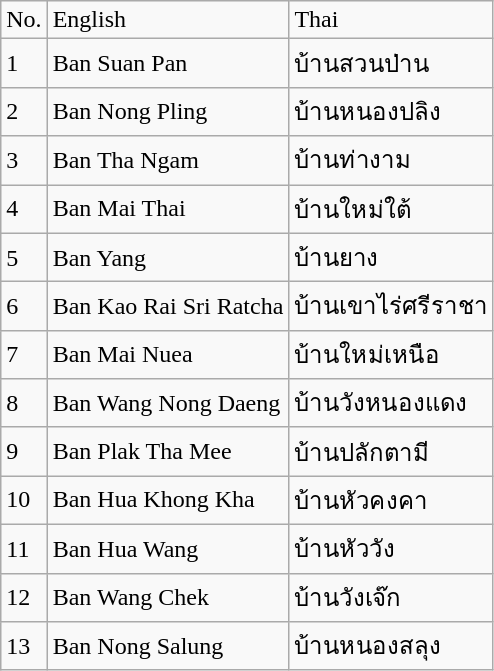<table class="wikitable">
<tr>
<td>No.</td>
<td>English</td>
<td>Thai</td>
</tr>
<tr>
<td>1</td>
<td>Ban Suan Pan</td>
<td>บ้านสวนป่าน</td>
</tr>
<tr>
<td>2</td>
<td>Ban Nong Pling</td>
<td>บ้านหนองปลิง</td>
</tr>
<tr>
<td>3</td>
<td>Ban Tha Ngam</td>
<td>บ้านท่างาม</td>
</tr>
<tr>
<td>4</td>
<td>Ban Mai Thai</td>
<td>บ้านใหม่ใต้</td>
</tr>
<tr>
<td>5</td>
<td>Ban Yang</td>
<td>บ้านยาง</td>
</tr>
<tr>
<td>6</td>
<td>Ban Kao Rai Sri Ratcha</td>
<td>บ้านเขาไร่ศรีราชา</td>
</tr>
<tr>
<td>7</td>
<td>Ban Mai Nuea</td>
<td>บ้านใหม่เหนือ</td>
</tr>
<tr>
<td>8</td>
<td>Ban Wang Nong Daeng</td>
<td>บ้านวังหนองแดง</td>
</tr>
<tr>
<td>9</td>
<td>Ban Plak Tha Mee</td>
<td>บ้านปลักตามี</td>
</tr>
<tr>
<td>10</td>
<td>Ban Hua Khong Kha</td>
<td>บ้านหัวคงคา</td>
</tr>
<tr>
<td>11</td>
<td>Ban Hua Wang</td>
<td>บ้านหัววัง</td>
</tr>
<tr>
<td>12</td>
<td>Ban Wang Chek</td>
<td>บ้านวังเจ๊ก</td>
</tr>
<tr>
<td>13</td>
<td>Ban Nong Salung</td>
<td>บ้านหนองสลุง</td>
</tr>
</table>
